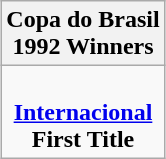<table class="wikitable" style="text-align: center; margin: 0 auto;">
<tr>
<th>Copa do Brasil<br>1992 Winners</th>
</tr>
<tr>
<td><br><strong><a href='#'>Internacional</a></strong><br><strong>First Title</strong></td>
</tr>
</table>
